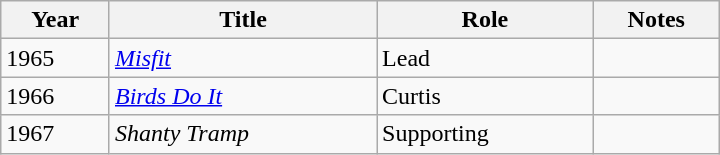<table class="wikitable sortable" style="min-width:30em">
<tr>
<th>Year</th>
<th>Title</th>
<th>Role</th>
<th>Notes</th>
</tr>
<tr>
<td>1965</td>
<td><em><a href='#'>Misfit</a></em></td>
<td>Lead</td>
<td></td>
</tr>
<tr>
<td>1966</td>
<td><em><a href='#'>Birds Do It</a></em></td>
<td>Curtis</td>
<td></td>
</tr>
<tr>
<td>1967</td>
<td><em>Shanty Tramp</em></td>
<td>Supporting</td>
<td></td>
</tr>
</table>
